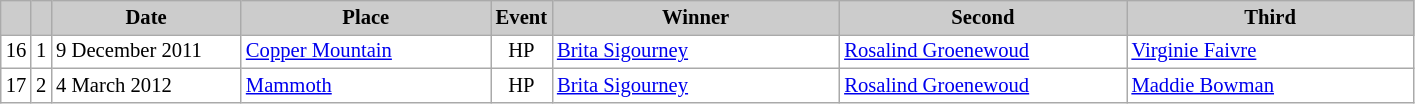<table class="wikitable plainrowheaders" style="background:#fff; font-size:86%; line-height:16px; border:grey solid 1px; border-collapse:collapse;">
<tr style="background:#ccc; text-align:center;">
<th scope="col" style="background:#ccc; width=20 px;"></th>
<th scope="col" style="background:#ccc; width=30 px;"></th>
<th scope="col" style="background:#ccc; width:120px;">Date</th>
<th scope="col" style="background:#ccc; width:160px;">Place</th>
<th scope="col" style="background:#ccc; width:15px;">Event</th>
<th scope="col" style="background:#ccc; width:185px;">Winner</th>
<th scope="col" style="background:#ccc; width:185px;">Second</th>
<th scope="col" style="background:#ccc; width:185px;">Third</th>
</tr>
<tr>
<td align=center>16</td>
<td align=center>1</td>
<td>9 December 2011</td>
<td> <a href='#'>Copper Mountain</a></td>
<td align=center>HP</td>
<td> <a href='#'>Brita Sigourney</a></td>
<td> <a href='#'>Rosalind Groenewoud</a></td>
<td> <a href='#'>Virginie Faivre</a></td>
</tr>
<tr>
<td align=center>17</td>
<td align=center>2</td>
<td>4 March 2012</td>
<td> <a href='#'>Mammoth</a></td>
<td align=center>HP</td>
<td> <a href='#'>Brita Sigourney</a></td>
<td> <a href='#'>Rosalind Groenewoud</a></td>
<td> <a href='#'>Maddie Bowman</a></td>
</tr>
</table>
